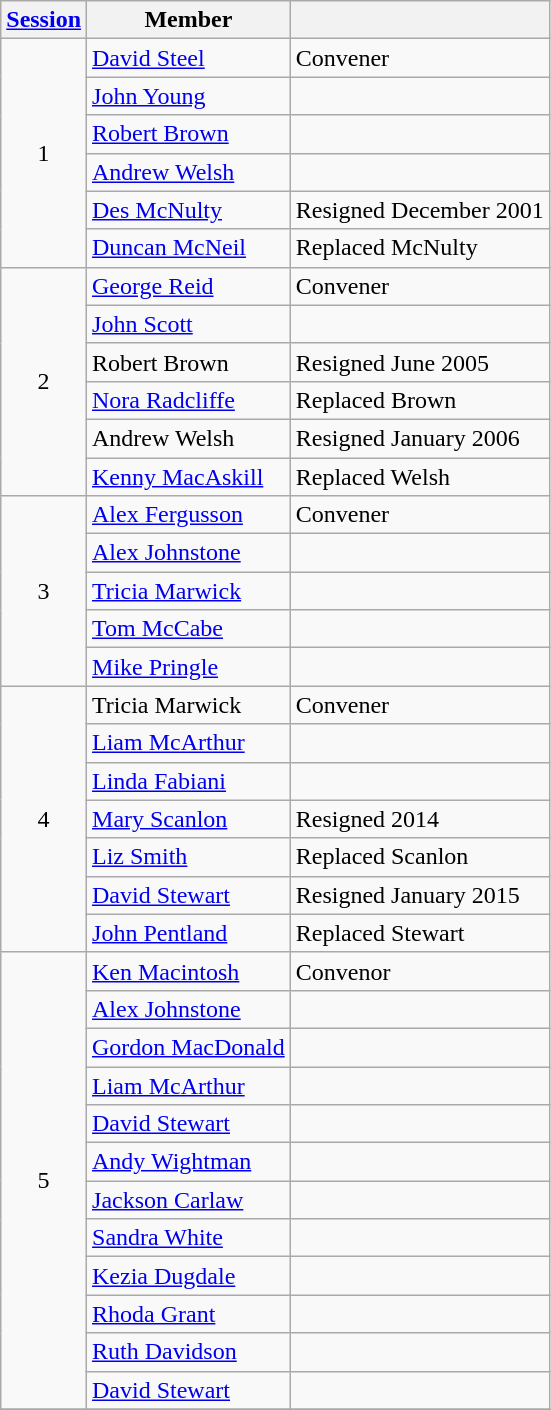<table class="wikitable mw-collapsible mw-collapsed">
<tr>
<th><a href='#'>Session</a></th>
<th>Member</th>
<th></th>
</tr>
<tr>
<td rowspan="6" style="text-align:center">1</td>
<td><a href='#'>David Steel</a></td>
<td>Convener</td>
</tr>
<tr>
<td><a href='#'>John Young</a></td>
<td></td>
</tr>
<tr>
<td><a href='#'>Robert Brown</a></td>
<td></td>
</tr>
<tr>
<td><a href='#'>Andrew Welsh</a></td>
<td></td>
</tr>
<tr>
<td><a href='#'>Des McNulty</a></td>
<td>Resigned December 2001</td>
</tr>
<tr>
<td><a href='#'>Duncan McNeil</a></td>
<td>Replaced McNulty</td>
</tr>
<tr>
<td rowspan="6" style="text-align:center">2</td>
<td><a href='#'>George Reid</a></td>
<td>Convener</td>
</tr>
<tr>
<td><a href='#'>John Scott</a></td>
<td></td>
</tr>
<tr>
<td>Robert Brown</td>
<td>Resigned June 2005</td>
</tr>
<tr>
<td><a href='#'>Nora Radcliffe</a></td>
<td>Replaced Brown</td>
</tr>
<tr>
<td>Andrew Welsh</td>
<td>Resigned January 2006</td>
</tr>
<tr>
<td><a href='#'>Kenny MacAskill</a></td>
<td>Replaced Welsh</td>
</tr>
<tr>
<td rowspan="5" style="text-align:center">3</td>
<td><a href='#'>Alex Fergusson</a></td>
<td>Convener</td>
</tr>
<tr>
<td><a href='#'>Alex Johnstone</a></td>
<td></td>
</tr>
<tr>
<td><a href='#'>Tricia Marwick</a></td>
<td></td>
</tr>
<tr>
<td><a href='#'>Tom McCabe</a></td>
<td></td>
</tr>
<tr>
<td><a href='#'>Mike Pringle</a></td>
<td></td>
</tr>
<tr>
<td rowspan="7" style="text-align:center">4</td>
<td>Tricia Marwick</td>
<td>Convener</td>
</tr>
<tr>
<td><a href='#'>Liam McArthur</a></td>
<td></td>
</tr>
<tr>
<td><a href='#'>Linda Fabiani</a></td>
<td></td>
</tr>
<tr>
<td><a href='#'>Mary Scanlon</a></td>
<td>Resigned 2014</td>
</tr>
<tr>
<td><a href='#'>Liz Smith</a></td>
<td>Replaced Scanlon</td>
</tr>
<tr>
<td><a href='#'>David Stewart</a></td>
<td>Resigned January 2015</td>
</tr>
<tr>
<td><a href='#'>John Pentland</a></td>
<td>Replaced Stewart</td>
</tr>
<tr>
<td rowspan="12" style="text-align:center">5</td>
<td><a href='#'>Ken Macintosh</a></td>
<td>Convenor</td>
</tr>
<tr>
<td><a href='#'>Alex Johnstone</a></td>
<td></td>
</tr>
<tr>
<td><a href='#'>Gordon MacDonald</a></td>
<td></td>
</tr>
<tr>
<td><a href='#'>Liam McArthur</a></td>
<td></td>
</tr>
<tr>
<td><a href='#'>David Stewart</a></td>
<td></td>
</tr>
<tr>
<td><a href='#'>Andy Wightman</a></td>
<td></td>
</tr>
<tr>
<td><a href='#'>Jackson Carlaw</a></td>
<td></td>
</tr>
<tr>
<td><a href='#'>Sandra White</a></td>
<td></td>
</tr>
<tr>
<td><a href='#'>Kezia Dugdale</a></td>
<td></td>
</tr>
<tr>
<td><a href='#'>Rhoda Grant</a></td>
<td></td>
</tr>
<tr>
<td><a href='#'>Ruth Davidson</a></td>
<td></td>
</tr>
<tr>
<td><a href='#'>David Stewart</a></td>
<td></td>
</tr>
<tr>
</tr>
</table>
